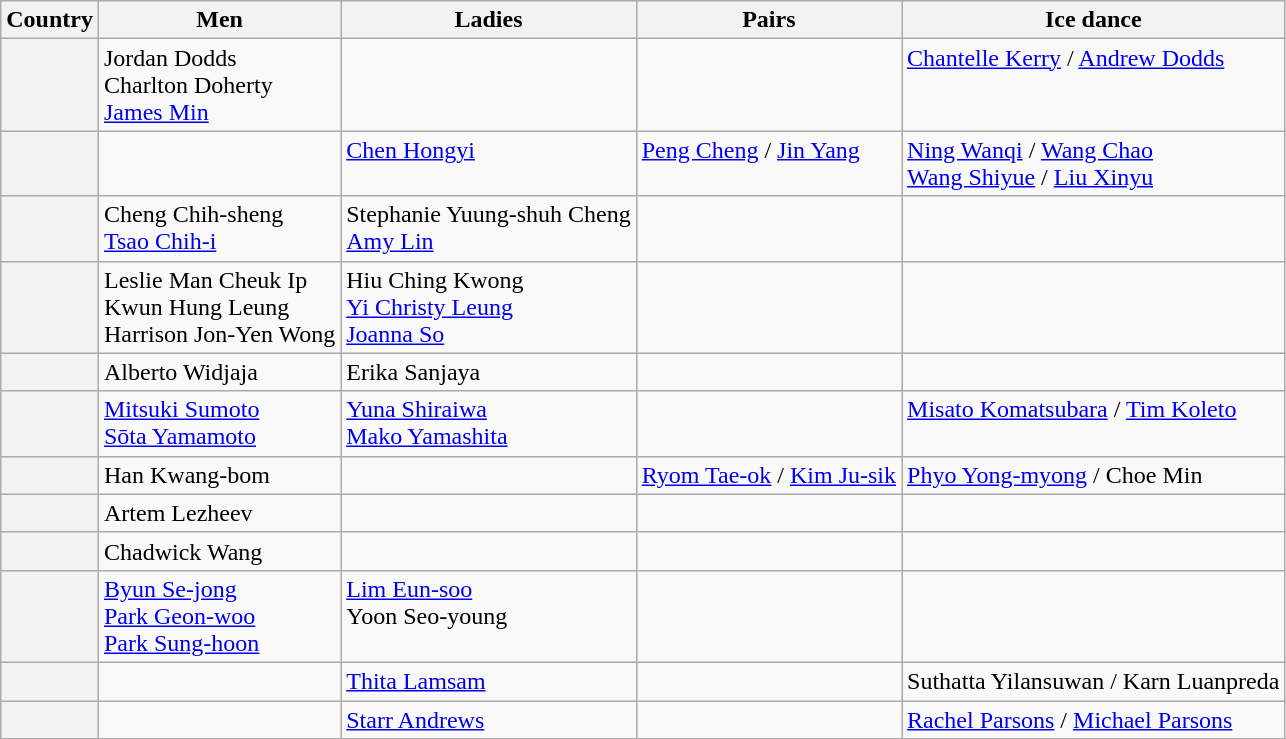<table class="wikitable unsortable" style="text-align:left">
<tr>
<th scope="col">Country</th>
<th scope="col">Men</th>
<th scope="col">Ladies</th>
<th scope="col">Pairs</th>
<th scope="col">Ice dance</th>
</tr>
<tr>
<th scope="row" style="text-align:left"></th>
<td valign="top">Jordan Dodds<br>Charlton Doherty<br><a href='#'>James Min</a></td>
<td></td>
<td></td>
<td valign="top"><a href='#'>Chantelle Kerry</a> / <a href='#'>Andrew Dodds</a></td>
</tr>
<tr>
<th scope="row" style="text-align:left"></th>
<td></td>
<td valign="top"><a href='#'>Chen Hongyi</a></td>
<td valign="top"><a href='#'>Peng Cheng</a> / <a href='#'>Jin Yang</a></td>
<td valign="top"><a href='#'>Ning Wanqi</a> / <a href='#'>Wang Chao</a><br><a href='#'>Wang Shiyue</a> / <a href='#'>Liu Xinyu</a></td>
</tr>
<tr>
<th scope="row" style="text-align:left"></th>
<td valign="top">Cheng Chih-sheng<br><a href='#'>Tsao Chih-i</a></td>
<td valign="top">Stephanie Yuung-shuh Cheng<br><a href='#'>Amy Lin</a></td>
<td></td>
<td></td>
</tr>
<tr>
<th scope="row" style="text-align:left"></th>
<td valign="top">Leslie Man Cheuk Ip<br>Kwun Hung Leung<br>Harrison Jon-Yen Wong</td>
<td valign="top">Hiu Ching Kwong<br><a href='#'>Yi Christy Leung</a><br><a href='#'>Joanna So</a></td>
<td></td>
<td></td>
</tr>
<tr>
<th scope="row" style="text-align:left"></th>
<td valign="top">Alberto Widjaja</td>
<td valign="top">Erika Sanjaya</td>
<td></td>
<td></td>
</tr>
<tr>
<th scope="row" style="text-align:left"></th>
<td valign="top"><a href='#'>Mitsuki Sumoto</a><br><a href='#'>Sōta Yamamoto</a></td>
<td valign="top"><a href='#'>Yuna Shiraiwa</a><br><a href='#'>Mako Yamashita</a></td>
<td></td>
<td valign="top"><a href='#'>Misato Komatsubara</a> / <a href='#'>Tim Koleto</a></td>
</tr>
<tr>
<th scope="row" style="text-align:left"></th>
<td valign="top">Han Kwang-bom</td>
<td></td>
<td valign="top"><a href='#'>Ryom Tae-ok</a> / <a href='#'>Kim Ju-sik</a></td>
<td valign="top"><a href='#'>Phyo Yong-myong</a> / Choe Min</td>
</tr>
<tr>
<th scope="row" style="text-align:left"></th>
<td valign="top">Artem Lezheev</td>
<td></td>
<td></td>
<td></td>
</tr>
<tr>
<th scope="row" style="text-align:left"></th>
<td valign="top">Chadwick Wang</td>
<td></td>
<td></td>
<td></td>
</tr>
<tr>
<th scope="row" style="text-align:left"></th>
<td valign="top"><a href='#'>Byun Se-jong</a><br><a href='#'>Park Geon-woo</a><br><a href='#'>Park Sung-hoon</a></td>
<td valign="top"><a href='#'>Lim Eun-soo</a><br>Yoon Seo-young</td>
<td></td>
<td></td>
</tr>
<tr>
<th scope="row" style="text-align:left"></th>
<td></td>
<td valign="top"><a href='#'>Thita Lamsam</a></td>
<td></td>
<td valign="top">Suthatta Yilansuwan / Karn Luanpreda</td>
</tr>
<tr>
<th scope="row" style="text-align:left"></th>
<td></td>
<td valign="top"><a href='#'>Starr Andrews</a></td>
<td></td>
<td valign="top"><a href='#'>Rachel Parsons</a> / <a href='#'>Michael Parsons</a></td>
</tr>
</table>
